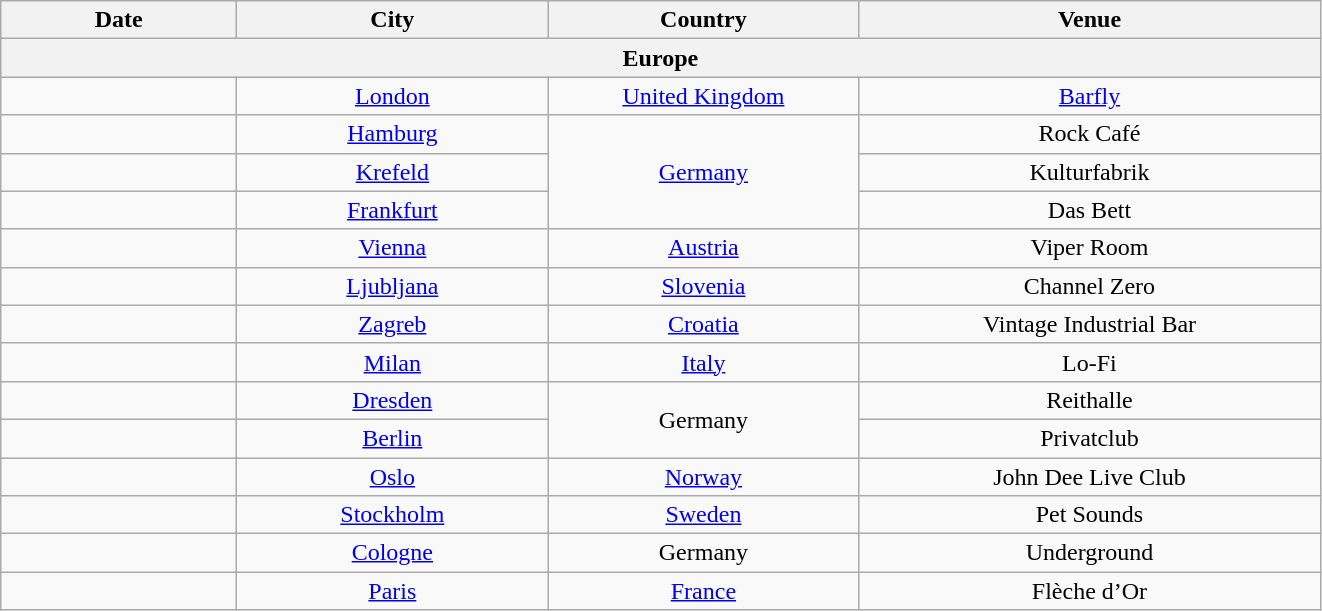<table style="text-align:center;" class="wikitable">
<tr>
<th style="width:150px;">Date</th>
<th style="width:200px;">City</th>
<th style="width:200px;">Country</th>
<th style="width:300px;">Venue</th>
</tr>
<tr>
<th colspan="4">Europe</th>
</tr>
<tr>
<td></td>
<td><a href='#'>London</a></td>
<td><a href='#'>United Kingdom</a></td>
<td><a href='#'>Barfly</a></td>
</tr>
<tr>
<td></td>
<td><a href='#'>Hamburg</a></td>
<td rowspan="3"><a href='#'>Germany</a></td>
<td>Rock Café</td>
</tr>
<tr>
<td></td>
<td><a href='#'>Krefeld</a></td>
<td>Kulturfabrik</td>
</tr>
<tr>
<td></td>
<td><a href='#'>Frankfurt</a></td>
<td>Das Bett</td>
</tr>
<tr>
<td></td>
<td><a href='#'>Vienna</a></td>
<td><a href='#'>Austria</a></td>
<td>Viper Room</td>
</tr>
<tr>
<td></td>
<td><a href='#'>Ljubljana</a></td>
<td><a href='#'>Slovenia</a></td>
<td>Channel Zero</td>
</tr>
<tr>
<td></td>
<td><a href='#'>Zagreb</a></td>
<td><a href='#'>Croatia</a></td>
<td>Vintage Industrial Bar</td>
</tr>
<tr>
<td></td>
<td><a href='#'>Milan</a></td>
<td><a href='#'>Italy</a></td>
<td>Lo-Fi</td>
</tr>
<tr>
<td></td>
<td><a href='#'>Dresden</a></td>
<td rowspan="2">Germany</td>
<td>Reithalle</td>
</tr>
<tr>
<td></td>
<td><a href='#'>Berlin</a></td>
<td>Privatclub</td>
</tr>
<tr>
<td></td>
<td><a href='#'>Oslo</a></td>
<td><a href='#'>Norway</a></td>
<td>John Dee Live Club</td>
</tr>
<tr>
<td></td>
<td><a href='#'>Stockholm</a></td>
<td><a href='#'>Sweden</a></td>
<td>Pet Sounds</td>
</tr>
<tr>
<td></td>
<td><a href='#'>Cologne</a></td>
<td>Germany</td>
<td>Underground</td>
</tr>
<tr>
<td></td>
<td><a href='#'>Paris</a></td>
<td><a href='#'>France</a></td>
<td>Flèche d’Or</td>
</tr>
</table>
